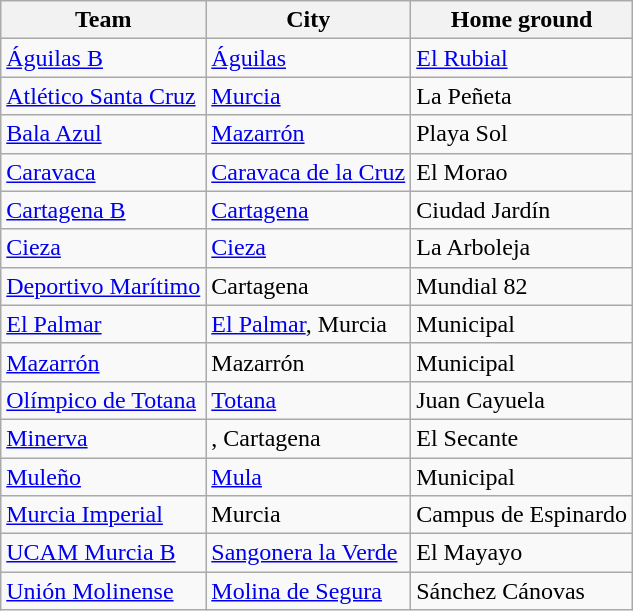<table class="wikitable sortable">
<tr>
<th>Team</th>
<th>City</th>
<th>Home ground</th>
</tr>
<tr>
<td><a href='#'>Águilas B</a></td>
<td><a href='#'>Águilas</a></td>
<td><a href='#'>El Rubial</a><br></td>
</tr>
<tr>
<td><a href='#'>Atlético Santa Cruz</a></td>
<td><a href='#'>Murcia</a></td>
<td>La Peñeta</td>
</tr>
<tr>
<td><a href='#'>Bala Azul</a></td>
<td><a href='#'>Mazarrón</a></td>
<td>Playa Sol</td>
</tr>
<tr>
<td><a href='#'>Caravaca</a></td>
<td><a href='#'>Caravaca de la Cruz</a></td>
<td>El Morao</td>
</tr>
<tr>
<td><a href='#'>Cartagena B</a></td>
<td><a href='#'>Cartagena</a></td>
<td>Ciudad Jardín</td>
</tr>
<tr>
<td><a href='#'>Cieza</a></td>
<td><a href='#'>Cieza</a></td>
<td>La Arboleja</td>
</tr>
<tr>
<td><a href='#'>Deportivo Marítimo</a></td>
<td>Cartagena</td>
<td>Mundial 82</td>
</tr>
<tr>
<td><a href='#'>El Palmar</a></td>
<td><a href='#'>El Palmar</a>, Murcia</td>
<td>Municipal</td>
</tr>
<tr>
<td><a href='#'>Mazarrón</a></td>
<td>Mazarrón</td>
<td>Municipal</td>
</tr>
<tr>
<td><a href='#'>Olímpico de Totana</a></td>
<td><a href='#'>Totana</a></td>
<td>Juan Cayuela</td>
</tr>
<tr>
<td><a href='#'>Minerva</a></td>
<td>, Cartagena</td>
<td>El Secante</td>
</tr>
<tr>
<td><a href='#'>Muleño</a></td>
<td><a href='#'>Mula</a></td>
<td>Municipal</td>
</tr>
<tr>
<td><a href='#'>Murcia Imperial</a></td>
<td>Murcia</td>
<td>Campus de Espinardo<br></td>
</tr>
<tr>
<td><a href='#'>UCAM Murcia B</a></td>
<td><a href='#'>Sangonera la Verde</a></td>
<td>El Mayayo</td>
</tr>
<tr>
<td><a href='#'>Unión Molinense</a></td>
<td><a href='#'>Molina de Segura</a></td>
<td>Sánchez Cánovas</td>
</tr>
</table>
